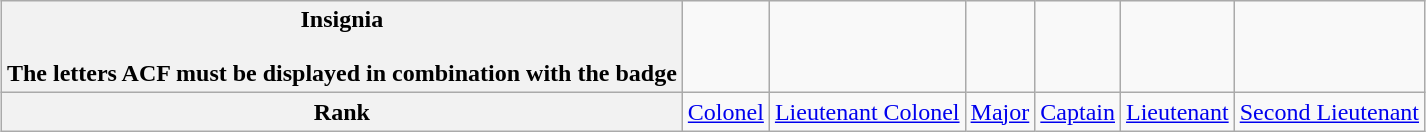<table class="wikitable" style="margin:1em auto;">
<tr align="center">
<th>Insignia<br><br>The letters ACF must be displayed in combination with the badge</th>
<td></td>
<td></td>
<td></td>
<td></td>
<td></td>
<td></td>
</tr>
<tr align="center">
<th>Rank</th>
<td><a href='#'>Colonel</a></td>
<td><a href='#'>Lieutenant Colonel</a></td>
<td><a href='#'>Major</a></td>
<td><a href='#'>Captain</a></td>
<td><a href='#'>Lieutenant</a></td>
<td><a href='#'>Second Lieutenant</a></td>
</tr>
</table>
